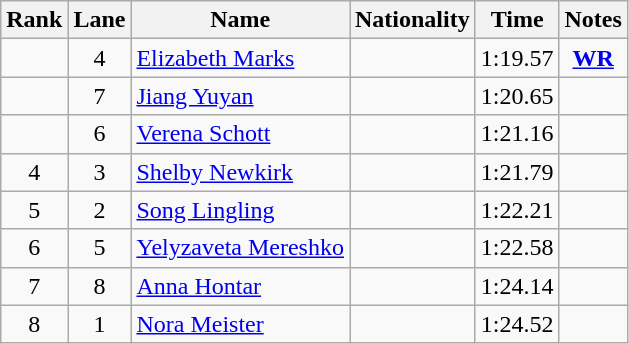<table class="wikitable sortable" style="text-align:center">
<tr>
<th>Rank</th>
<th>Lane</th>
<th>Name</th>
<th>Nationality</th>
<th>Time</th>
<th>Notes</th>
</tr>
<tr>
<td></td>
<td>4</td>
<td align=left><a href='#'>Elizabeth Marks</a></td>
<td align=left></td>
<td>1:19.57</td>
<td><strong><a href='#'>WR</a></strong></td>
</tr>
<tr>
<td></td>
<td>7</td>
<td align=left><a href='#'>Jiang Yuyan</a></td>
<td align=left></td>
<td>1:20.65</td>
<td></td>
</tr>
<tr>
<td></td>
<td>6</td>
<td align=left><a href='#'>Verena Schott</a></td>
<td align=left></td>
<td>1:21.16</td>
<td></td>
</tr>
<tr>
<td>4</td>
<td>3</td>
<td align=left><a href='#'>Shelby Newkirk</a></td>
<td align=left></td>
<td>1:21.79</td>
<td></td>
</tr>
<tr>
<td>5</td>
<td>2</td>
<td align=left><a href='#'>Song Lingling</a></td>
<td align=left></td>
<td>1:22.21</td>
<td></td>
</tr>
<tr>
<td>6</td>
<td>5</td>
<td align=left><a href='#'>Yelyzaveta Mereshko</a></td>
<td align=left></td>
<td>1:22.58</td>
<td></td>
</tr>
<tr>
<td>7</td>
<td>8</td>
<td align=left><a href='#'>Anna Hontar</a></td>
<td align=left></td>
<td>1:24.14</td>
<td></td>
</tr>
<tr>
<td>8</td>
<td>1</td>
<td align=left><a href='#'>Nora Meister</a></td>
<td align=left></td>
<td>1:24.52</td>
<td></td>
</tr>
</table>
